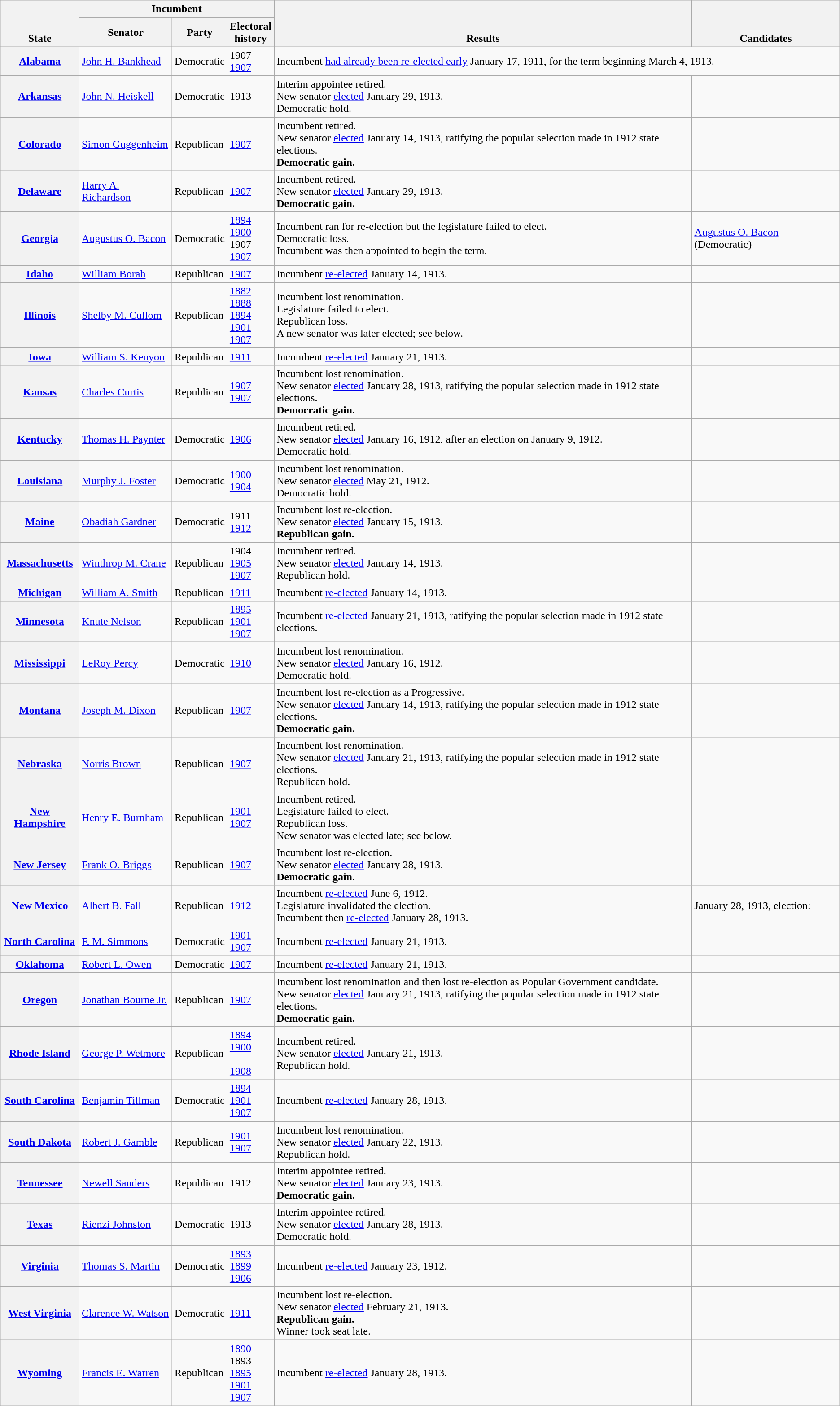<table class=wikitable>
<tr valign=bottom>
<th rowspan=2>State</th>
<th colspan=3>Incumbent</th>
<th rowspan=2>Results</th>
<th rowspan=2>Candidates</th>
</tr>
<tr>
<th>Senator</th>
<th>Party</th>
<th>Electoral<br>history</th>
</tr>
<tr>
<th><a href='#'>Alabama</a></th>
<td><a href='#'>John H. Bankhead</a></td>
<td>Democratic</td>
<td>1907 <br><a href='#'>1907 </a></td>
<td colspan=2>Incumbent <a href='#'>had already been re-elected early</a> January 17, 1911, for the term beginning March 4, 1913.</td>
</tr>
<tr>
<th><a href='#'>Arkansas</a></th>
<td><a href='#'>John N. Heiskell</a></td>
<td>Democratic</td>
<td>1913 </td>
<td>Interim appointee retired.<br>New senator <a href='#'>elected</a> January 29, 1913.<br>Democratic hold.</td>
<td nowrap></td>
</tr>
<tr>
<th><a href='#'>Colorado</a></th>
<td><a href='#'>Simon Guggenheim</a></td>
<td>Republican</td>
<td><a href='#'>1907</a></td>
<td>Incumbent retired.<br>New senator <a href='#'>elected</a> January 14, 1913, ratifying the popular selection made in 1912 state elections.<br><strong>Democratic gain.</strong></td>
<td nowrap></td>
</tr>
<tr>
<th><a href='#'>Delaware</a></th>
<td><a href='#'>Harry A. Richardson</a></td>
<td>Republican</td>
<td><a href='#'>1907</a></td>
<td>Incumbent retired.<br>New senator <a href='#'>elected</a> January 29, 1913.<br><strong>Democratic gain.</strong></td>
<td nowrap></td>
</tr>
<tr>
<th><a href='#'>Georgia</a></th>
<td><a href='#'>Augustus O. Bacon</a></td>
<td>Democratic</td>
<td><a href='#'>1894</a><br><a href='#'>1900</a><br>1907 <br><a href='#'>1907 </a></td>
<td>Incumbent ran for re-election but the legislature failed to elect.<br>Democratic loss.<br>Incumbent was then appointed to begin the term.</td>
<td><a href='#'>Augustus O. Bacon</a> (Democratic)</td>
</tr>
<tr>
<th><a href='#'>Idaho</a></th>
<td><a href='#'>William Borah</a></td>
<td>Republican</td>
<td><a href='#'>1907</a></td>
<td>Incumbent <a href='#'>re-elected</a> January 14, 1913.</td>
<td nowrap></td>
</tr>
<tr>
<th><a href='#'>Illinois</a></th>
<td><a href='#'>Shelby M. Cullom</a></td>
<td>Republican</td>
<td><a href='#'>1882</a><br><a href='#'>1888</a><br><a href='#'>1894</a><br><a href='#'>1901</a><br><a href='#'>1907</a></td>
<td>Incumbent lost renomination.<br>Legislature failed to elect.<br>Republican loss.<br>A new senator was later elected; see below.</td>
<td nowrap></td>
</tr>
<tr>
<th><a href='#'>Iowa</a></th>
<td><a href='#'>William S. Kenyon</a></td>
<td>Republican</td>
<td><a href='#'>1911 </a></td>
<td>Incumbent <a href='#'>re-elected</a> January 21, 1913.</td>
<td nowrap></td>
</tr>
<tr>
<th><a href='#'>Kansas</a></th>
<td><a href='#'>Charles Curtis</a></td>
<td>Republican</td>
<td><a href='#'>1907 </a><br><a href='#'>1907</a></td>
<td>Incumbent lost renomination.<br>New senator <a href='#'>elected</a> January 28, 1913, ratifying the popular selection made in 1912 state elections.<br><strong> Democratic gain.</strong></td>
<td nowrap></td>
</tr>
<tr>
<th><a href='#'>Kentucky</a></th>
<td><a href='#'>Thomas H. Paynter</a></td>
<td>Democratic</td>
<td><a href='#'>1906</a></td>
<td>Incumbent retired.<br>New senator <a href='#'>elected</a> January 16, 1912, after an election on January 9, 1912.<br>Democratic hold.</td>
<td nowrap></td>
</tr>
<tr>
<th><a href='#'>Louisiana</a></th>
<td><a href='#'>Murphy J. Foster</a></td>
<td>Democratic</td>
<td><a href='#'>1900</a><br><a href='#'>1904</a></td>
<td>Incumbent lost renomination.<br>New senator <a href='#'>elected</a> May 21, 1912.<br>Democratic hold.</td>
<td nowrap></td>
</tr>
<tr>
<th><a href='#'>Maine</a></th>
<td><a href='#'>Obadiah Gardner</a></td>
<td>Democratic</td>
<td>1911 <br><a href='#'>1912 </a></td>
<td>Incumbent lost re-election.<br>New senator <a href='#'>elected</a> January 15, 1913.<br><strong>Republican gain.</strong></td>
<td nowrap></td>
</tr>
<tr>
<th><a href='#'>Massachusetts</a></th>
<td><a href='#'>Winthrop M. Crane</a></td>
<td>Republican</td>
<td>1904 <br><a href='#'>1905 </a><br><a href='#'>1907</a></td>
<td>Incumbent retired.<br>New senator <a href='#'>elected</a> January 14, 1913.<br>Republican hold.</td>
<td nowrap></td>
</tr>
<tr>
<th><a href='#'>Michigan</a></th>
<td><a href='#'>William A. Smith</a></td>
<td>Republican</td>
<td><a href='#'>1911</a></td>
<td>Incumbent <a href='#'>re-elected</a> January 14, 1913.</td>
<td nowrap></td>
</tr>
<tr>
<th><a href='#'>Minnesota</a></th>
<td><a href='#'>Knute Nelson</a></td>
<td>Republican</td>
<td><a href='#'>1895</a><br><a href='#'>1901</a><br><a href='#'>1907</a></td>
<td>Incumbent <a href='#'>re-elected</a> January 21, 1913, ratifying the popular selection made in 1912 state elections.</td>
<td nowrap></td>
</tr>
<tr>
<th><a href='#'>Mississippi</a></th>
<td><a href='#'>LeRoy Percy</a></td>
<td>Democratic</td>
<td><a href='#'>1910 </a></td>
<td>Incumbent lost renomination.<br>New senator <a href='#'>elected</a> January 16, 1912.<br>Democratic hold.</td>
<td nowrap></td>
</tr>
<tr>
<th><a href='#'>Montana</a></th>
<td><a href='#'>Joseph M. Dixon</a></td>
<td>Republican</td>
<td><a href='#'>1907</a></td>
<td>Incumbent lost re-election as a Progressive.<br>New senator <a href='#'>elected</a> January 14, 1913, ratifying the popular selection made in 1912 state elections.<br><strong>Democratic gain.</strong></td>
<td nowrap></td>
</tr>
<tr>
<th><a href='#'>Nebraska</a></th>
<td><a href='#'>Norris Brown</a></td>
<td>Republican</td>
<td><a href='#'>1907</a></td>
<td>Incumbent lost renomination.<br>New senator <a href='#'>elected</a> January 21, 1913, ratifying the popular selection made in 1912 state elections.<br>Republican hold.</td>
<td nowrap></td>
</tr>
<tr>
<th><a href='#'>New Hampshire</a></th>
<td><a href='#'>Henry E. Burnham</a></td>
<td>Republican</td>
<td><a href='#'>1901</a><br><a href='#'>1907</a></td>
<td>Incumbent retired.<br>Legislature failed to elect.<br>Republican loss.<br>New senator was elected late; see below.</td>
<td nowrap></td>
</tr>
<tr>
<th><a href='#'>New Jersey</a></th>
<td><a href='#'>Frank O. Briggs</a></td>
<td>Republican</td>
<td><a href='#'>1907</a></td>
<td>Incumbent lost re-election.<br>New senator <a href='#'>elected</a> January 28, 1913.<br><strong>Democratic gain.</strong></td>
<td nowrap></td>
</tr>
<tr>
<th><a href='#'>New Mexico</a></th>
<td><a href='#'>Albert B. Fall</a></td>
<td>Republican</td>
<td><a href='#'>1912 </a></td>
<td>Incumbent <a href='#'>re-elected</a> June 6, 1912.<br>Legislature invalidated the election.<br>Incumbent then <a href='#'>re-elected</a> January 28, 1913.</td>
<td nowrap>January 28, 1913, election:<br></td>
</tr>
<tr>
<th><a href='#'>North Carolina</a></th>
<td><a href='#'>F. M. Simmons</a></td>
<td>Democratic</td>
<td><a href='#'>1901</a><br><a href='#'>1907</a></td>
<td>Incumbent <a href='#'>re-elected</a> January 21, 1913.</td>
<td nowrap></td>
</tr>
<tr>
<th><a href='#'>Oklahoma</a></th>
<td><a href='#'>Robert L. Owen</a></td>
<td>Democratic</td>
<td><a href='#'>1907</a></td>
<td>Incumbent <a href='#'>re-elected</a> January 21, 1913.</td>
<td nowrap></td>
</tr>
<tr>
<th><a href='#'>Oregon</a></th>
<td><a href='#'>Jonathan Bourne Jr.</a></td>
<td>Republican</td>
<td><a href='#'>1907</a></td>
<td>Incumbent lost renomination and then lost re-election as Popular Government candidate.<br>New senator <a href='#'>elected</a> January 21, 1913, ratifying the popular selection made in 1912 state elections.<br><strong>Democratic gain.</strong></td>
<td nowrap></td>
</tr>
<tr>
<th><a href='#'>Rhode Island</a></th>
<td><a href='#'>George P. Wetmore</a></td>
<td>Republican</td>
<td><a href='#'>1894</a><br><a href='#'>1900</a><br><br><a href='#'>1908 </a></td>
<td>Incumbent retired.<br>New senator <a href='#'>elected</a> January 21, 1913.<br>Republican hold.</td>
<td nowrap></td>
</tr>
<tr>
<th><a href='#'>South Carolina</a></th>
<td><a href='#'>Benjamin Tillman</a></td>
<td>Democratic</td>
<td><a href='#'>1894</a><br><a href='#'>1901</a><br><a href='#'>1907</a></td>
<td>Incumbent <a href='#'>re-elected</a> January 28, 1913.</td>
<td nowrap></td>
</tr>
<tr>
<th><a href='#'>South Dakota</a></th>
<td><a href='#'>Robert J. Gamble</a></td>
<td>Republican</td>
<td><a href='#'>1901</a><br><a href='#'>1907</a></td>
<td>Incumbent lost renomination.<br>New senator <a href='#'>elected</a> January 22, 1913.<br>Republican hold.</td>
<td nowrap></td>
</tr>
<tr>
<th><a href='#'>Tennessee</a></th>
<td><a href='#'>Newell Sanders</a></td>
<td>Republican</td>
<td>1912 </td>
<td>Interim appointee retired.<br>New senator <a href='#'>elected</a> January 23, 1913.<br><strong>Democratic gain.</strong></td>
<td nowrap></td>
</tr>
<tr>
<th><a href='#'>Texas</a></th>
<td><a href='#'>Rienzi Johnston</a></td>
<td>Democratic</td>
<td>1913 </td>
<td>Interim appointee retired.<br>New senator <a href='#'>elected</a> January 28, 1913.<br>Democratic hold.</td>
<td nowrap></td>
</tr>
<tr>
<th><a href='#'>Virginia</a></th>
<td><a href='#'>Thomas S. Martin</a></td>
<td>Democratic</td>
<td><a href='#'>1893 </a><br><a href='#'>1899 </a><br><a href='#'>1906</a></td>
<td>Incumbent <a href='#'>re-elected</a> January 23, 1912.</td>
<td nowrap></td>
</tr>
<tr>
<th><a href='#'>West Virginia</a></th>
<td><a href='#'>Clarence W. Watson</a></td>
<td>Democratic</td>
<td><a href='#'>1911 </a></td>
<td>Incumbent lost re-election.<br>New senator <a href='#'>elected</a> February 21, 1913.<br><strong>Republican gain.</strong><br>Winner took seat late.</td>
<td nowrap></td>
</tr>
<tr>
<th><a href='#'>Wyoming</a></th>
<td><a href='#'>Francis E. Warren</a></td>
<td>Republican</td>
<td><a href='#'>1890</a><br>1893 <br><a href='#'>1895</a><br><a href='#'>1901</a><br><a href='#'>1907</a></td>
<td>Incumbent <a href='#'>re-elected</a> January 28, 1913.</td>
<td nowrap></td>
</tr>
</table>
